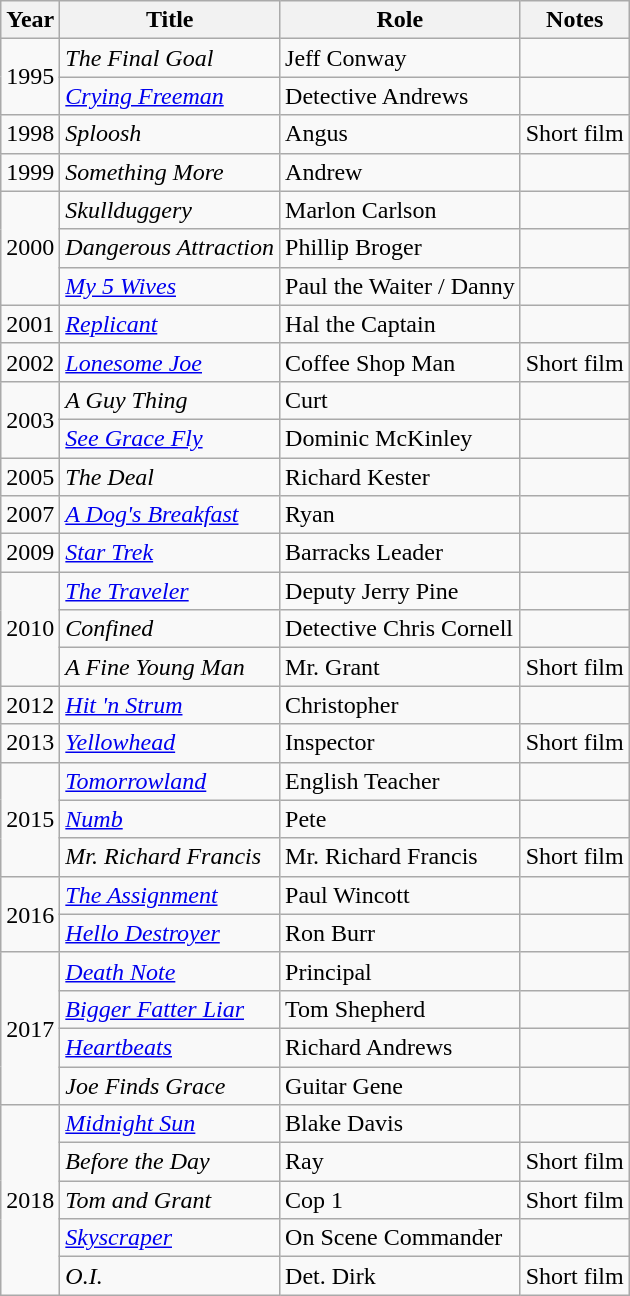<table class="wikitable sortable">
<tr>
<th>Year</th>
<th>Title</th>
<th>Role</th>
<th class="unsortable">Notes</th>
</tr>
<tr>
<td rowspan="2">1995</td>
<td data-sort-value="Final Goal, The"><em>The Final Goal</em></td>
<td>Jeff Conway</td>
<td></td>
</tr>
<tr>
<td><em><a href='#'>Crying Freeman</a></em></td>
<td>Detective Andrews</td>
<td></td>
</tr>
<tr>
<td>1998</td>
<td><em>Sploosh</em></td>
<td>Angus</td>
<td>Short film</td>
</tr>
<tr>
<td>1999</td>
<td><em>Something More</em></td>
<td>Andrew</td>
<td></td>
</tr>
<tr>
<td rowspan="3">2000</td>
<td><em>Skullduggery</em></td>
<td>Marlon Carlson</td>
<td></td>
</tr>
<tr>
<td><em>Dangerous Attraction</em></td>
<td>Phillip Broger</td>
<td></td>
</tr>
<tr>
<td><em><a href='#'>My 5 Wives</a></em></td>
<td>Paul the Waiter / Danny</td>
<td></td>
</tr>
<tr>
<td>2001</td>
<td><em><a href='#'>Replicant</a></em></td>
<td>Hal the Captain</td>
<td></td>
</tr>
<tr>
<td>2002</td>
<td><em><a href='#'>Lonesome Joe</a></em></td>
<td>Coffee Shop Man</td>
<td>Short film</td>
</tr>
<tr>
<td rowspan="2">2003</td>
<td data-sort-value="Guy Thing, A"><em>A Guy Thing</em></td>
<td>Curt</td>
<td></td>
</tr>
<tr>
<td><em><a href='#'>See Grace Fly</a></em></td>
<td>Dominic McKinley</td>
<td></td>
</tr>
<tr>
<td>2005</td>
<td data-sort-value="Deal, The"><em>The Deal</em></td>
<td>Richard Kester</td>
<td></td>
</tr>
<tr>
<td>2007</td>
<td data-sort-value="Dog's Breakfast, A"><em><a href='#'>A Dog's Breakfast</a></em></td>
<td>Ryan</td>
<td></td>
</tr>
<tr>
<td>2009</td>
<td><em><a href='#'>Star Trek</a></em></td>
<td>Barracks Leader</td>
<td></td>
</tr>
<tr>
<td rowspan="3">2010</td>
<td data-sort-value="Traveler, The"><em><a href='#'>The Traveler</a></em></td>
<td>Deputy Jerry Pine</td>
<td></td>
</tr>
<tr>
<td><em>Confined</em></td>
<td>Detective Chris Cornell</td>
<td></td>
</tr>
<tr>
<td data-sort-value="Fine Young Man, A"><em>A Fine Young Man</em></td>
<td>Mr. Grant</td>
<td>Short film</td>
</tr>
<tr>
<td>2012</td>
<td><em><a href='#'>Hit 'n Strum</a></em></td>
<td>Christopher</td>
<td></td>
</tr>
<tr>
<td>2013</td>
<td><em><a href='#'>Yellowhead</a></em></td>
<td>Inspector</td>
<td>Short film</td>
</tr>
<tr>
<td rowspan="3">2015</td>
<td><em><a href='#'>Tomorrowland</a></em></td>
<td>English Teacher</td>
<td></td>
</tr>
<tr>
<td><em><a href='#'>Numb</a></em></td>
<td>Pete</td>
<td></td>
</tr>
<tr>
<td><em>Mr. Richard Francis</em></td>
<td>Mr. Richard Francis</td>
<td>Short film</td>
</tr>
<tr>
<td rowspan="2">2016</td>
<td data-sort-value="Assignment, The"><a href='#'><em>The Assignment</em></a></td>
<td>Paul Wincott</td>
<td></td>
</tr>
<tr>
<td><em><a href='#'>Hello Destroyer</a></em></td>
<td>Ron Burr</td>
<td></td>
</tr>
<tr>
<td rowspan="4">2017</td>
<td><a href='#'><em>Death Note</em></a></td>
<td>Principal</td>
<td></td>
</tr>
<tr>
<td><em><a href='#'>Bigger Fatter Liar</a></em></td>
<td>Tom Shepherd</td>
<td></td>
</tr>
<tr>
<td><em><a href='#'>Heartbeats</a></em></td>
<td>Richard Andrews</td>
<td></td>
</tr>
<tr>
<td><em>Joe Finds Grace</em></td>
<td>Guitar Gene</td>
<td></td>
</tr>
<tr>
<td rowspan="5">2018</td>
<td><em><a href='#'>Midnight Sun</a></em></td>
<td>Blake Davis</td>
<td></td>
</tr>
<tr>
<td><em>Before the Day</em></td>
<td>Ray</td>
<td>Short film</td>
</tr>
<tr>
<td><em>Tom and Grant</em></td>
<td>Cop 1</td>
<td>Short film</td>
</tr>
<tr>
<td><em><a href='#'>Skyscraper</a></em></td>
<td>On Scene Commander</td>
<td></td>
</tr>
<tr>
<td><em>O.I.</em></td>
<td>Det. Dirk</td>
<td>Short film</td>
</tr>
</table>
